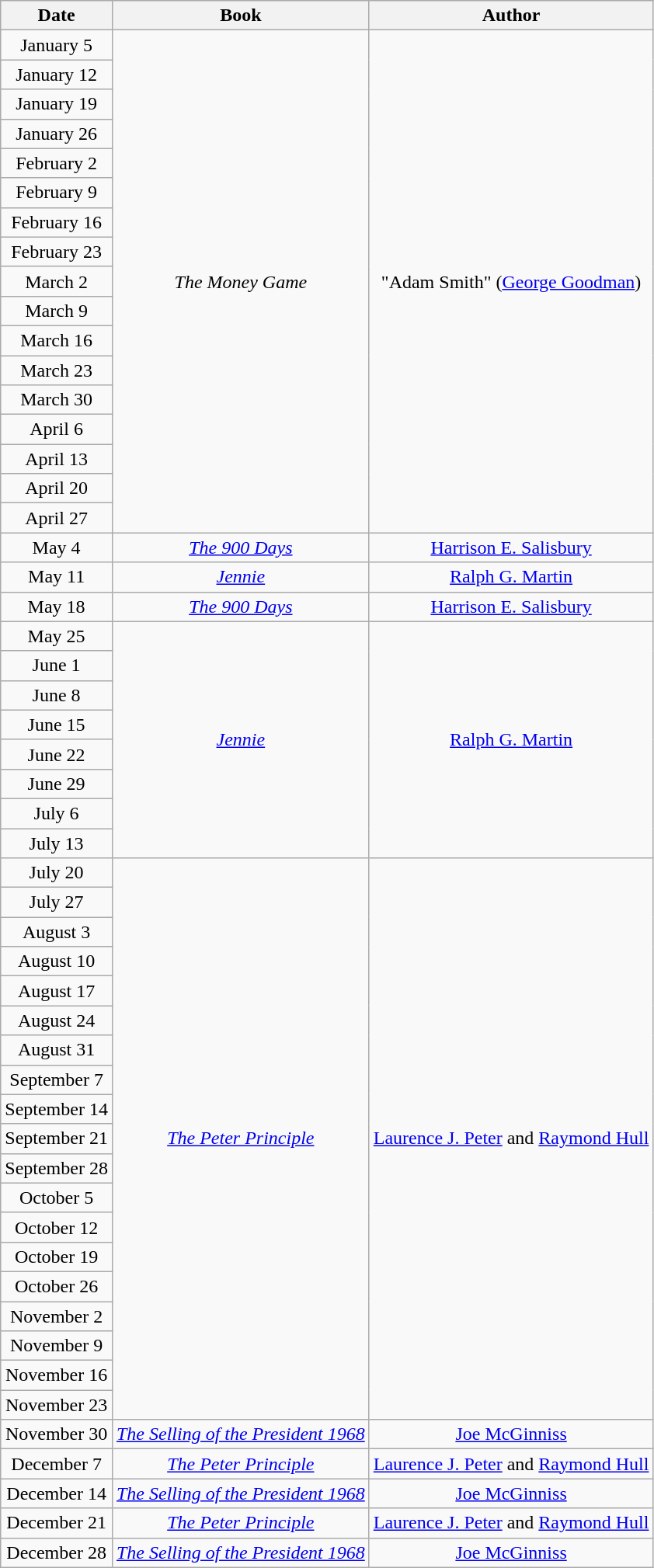<table class="wikitable sortable" style="text-align: center">
<tr>
<th>Date</th>
<th>Book</th>
<th>Author</th>
</tr>
<tr>
<td>January 5</td>
<td rowspan=17><em>The Money Game</em></td>
<td rowspan=17>"Adam Smith" (<a href='#'>George Goodman</a>)</td>
</tr>
<tr>
<td>January 12</td>
</tr>
<tr>
<td>January 19</td>
</tr>
<tr>
<td>January 26</td>
</tr>
<tr>
<td>February 2</td>
</tr>
<tr>
<td>February 9</td>
</tr>
<tr>
<td>February 16</td>
</tr>
<tr>
<td>February 23</td>
</tr>
<tr>
<td>March 2</td>
</tr>
<tr>
<td>March 9</td>
</tr>
<tr>
<td>March 16</td>
</tr>
<tr>
<td>March 23</td>
</tr>
<tr>
<td>March 30</td>
</tr>
<tr>
<td>April 6</td>
</tr>
<tr>
<td>April 13</td>
</tr>
<tr>
<td>April 20</td>
</tr>
<tr>
<td>April 27</td>
</tr>
<tr>
<td>May 4</td>
<td><em><a href='#'>The 900 Days</a></em></td>
<td><a href='#'>Harrison E. Salisbury</a></td>
</tr>
<tr>
<td>May 11</td>
<td><em><a href='#'>Jennie</a></em></td>
<td><a href='#'>Ralph G. Martin</a></td>
</tr>
<tr>
<td>May 18</td>
<td><em><a href='#'>The 900 Days</a></em></td>
<td><a href='#'>Harrison E. Salisbury</a></td>
</tr>
<tr>
<td>May 25</td>
<td rowspan=8><em><a href='#'>Jennie</a></em></td>
<td rowspan=8><a href='#'>Ralph G. Martin</a></td>
</tr>
<tr>
<td>June 1</td>
</tr>
<tr>
<td>June 8</td>
</tr>
<tr>
<td>June 15</td>
</tr>
<tr>
<td>June 22</td>
</tr>
<tr>
<td>June 29</td>
</tr>
<tr>
<td>July 6</td>
</tr>
<tr>
<td>July 13</td>
</tr>
<tr>
<td>July 20</td>
<td rowspan=19><em><a href='#'>The Peter Principle</a></em></td>
<td rowspan=19><a href='#'>Laurence J. Peter</a> and <a href='#'>Raymond Hull</a></td>
</tr>
<tr>
<td>July 27</td>
</tr>
<tr>
<td>August 3</td>
</tr>
<tr>
<td>August 10</td>
</tr>
<tr>
<td>August 17</td>
</tr>
<tr>
<td>August 24</td>
</tr>
<tr>
<td>August 31</td>
</tr>
<tr>
<td>September 7</td>
</tr>
<tr>
<td>September 14</td>
</tr>
<tr>
<td>September 21</td>
</tr>
<tr>
<td>September 28</td>
</tr>
<tr>
<td>October 5</td>
</tr>
<tr>
<td>October 12</td>
</tr>
<tr>
<td>October 19</td>
</tr>
<tr>
<td>October 26</td>
</tr>
<tr>
<td>November 2</td>
</tr>
<tr>
<td>November 9</td>
</tr>
<tr>
<td>November 16</td>
</tr>
<tr>
<td>November 23</td>
</tr>
<tr>
<td>November 30</td>
<td><em><a href='#'>The Selling of the President 1968</a></em></td>
<td><a href='#'>Joe McGinniss</a></td>
</tr>
<tr>
<td>December 7</td>
<td><em><a href='#'>The Peter Principle</a></em></td>
<td><a href='#'>Laurence J. Peter</a> and <a href='#'>Raymond Hull</a></td>
</tr>
<tr>
<td>December 14</td>
<td><em><a href='#'>The Selling of the President 1968</a></em></td>
<td><a href='#'>Joe McGinniss</a></td>
</tr>
<tr>
<td>December 21</td>
<td><em><a href='#'>The Peter Principle</a></em></td>
<td><a href='#'>Laurence J. Peter</a> and <a href='#'>Raymond Hull</a></td>
</tr>
<tr>
<td>December 28</td>
<td><em><a href='#'>The Selling of the President 1968</a></em></td>
<td><a href='#'>Joe McGinniss</a></td>
</tr>
</table>
